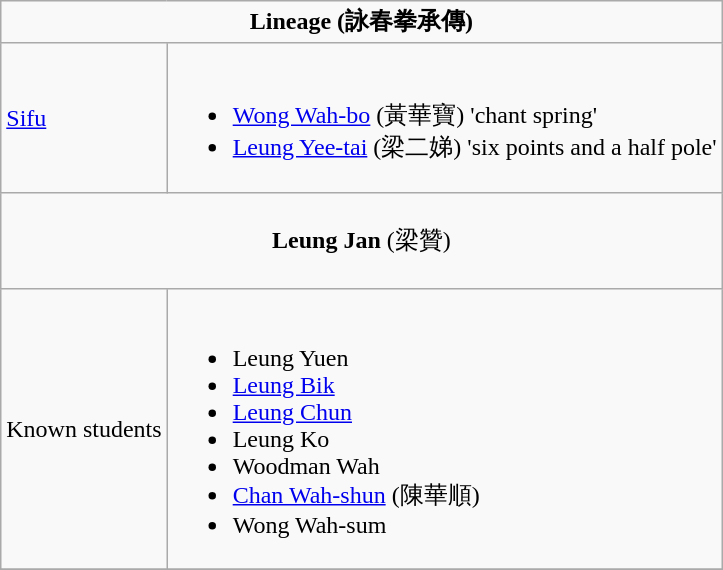<table border class="wikitable">
<tr>
<td colspan="2" align="center"><strong>Lineage  (詠春拳承傳)</strong></td>
</tr>
<tr>
<td><a href='#'>Sifu</a></td>
<td><br><ul><li><a href='#'>Wong Wah-bo</a> (黃華寶) 'chant spring'</li><li><a href='#'>Leung Yee-tai</a> (梁二娣) 'six points and a half pole'</li></ul></td>
</tr>
<tr>
<td colspan="2" align="center"> <br><strong>Leung Jan</strong> (梁贊)<br> </td>
</tr>
<tr>
<td>Known students</td>
<td><br><ul><li>Leung Yuen</li><li><a href='#'>Leung Bik</a></li><li><a href='#'>Leung Chun</a></li><li>Leung Ko</li><li>Woodman Wah</li><li><a href='#'>Chan Wah-shun</a> (陳華順)</li><li>Wong Wah-sum</li></ul></td>
</tr>
<tr>
</tr>
</table>
